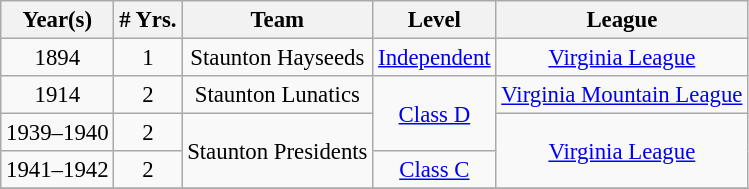<table class="wikitable" style="text-align:center; font-size: 95%;">
<tr>
<th>Year(s)</th>
<th># Yrs.</th>
<th>Team</th>
<th>Level</th>
<th>League</th>
</tr>
<tr>
<td>1894</td>
<td>1</td>
<td>Staunton Hayseeds</td>
<td><a href='#'>Independent</a></td>
<td><a href='#'>Virginia League</a></td>
</tr>
<tr>
<td>1914</td>
<td>2</td>
<td>Staunton Lunatics</td>
<td rowspan=2><a href='#'>Class D</a></td>
<td><a href='#'>Virginia Mountain League</a></td>
</tr>
<tr>
<td>1939–1940</td>
<td>2</td>
<td rowspan=2>Staunton Presidents</td>
<td rowspan=2><a href='#'>Virginia League</a></td>
</tr>
<tr>
<td>1941–1942</td>
<td>2</td>
<td><a href='#'>Class C</a></td>
</tr>
<tr>
</tr>
</table>
